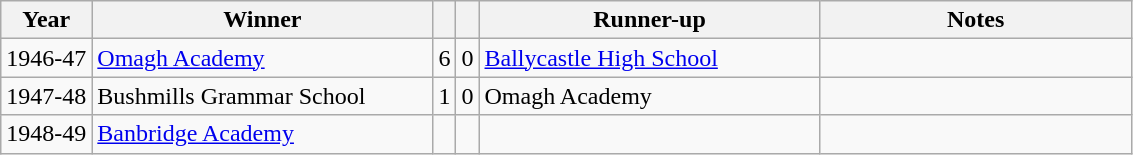<table class="wikitable">
<tr>
<th>Year</th>
<th>Winner</th>
<th></th>
<th></th>
<th>Runner-up</th>
<th width="200">Notes</th>
</tr>
<tr>
<td align="center">1946-47</td>
<td width="220"><a href='#'>Omagh Academy</a></td>
<td align="center">6</td>
<td align="center">0</td>
<td width="220"><a href='#'>Ballycastle High School</a></td>
<td></td>
</tr>
<tr>
<td align="center">1947-48</td>
<td>Bushmills Grammar School</td>
<td align="center">1</td>
<td align="center">0</td>
<td>Omagh Academy</td>
<td></td>
</tr>
<tr>
<td align="center">1948-49</td>
<td><a href='#'>Banbridge Academy</a></td>
<td></td>
<td></td>
<td></td>
<td></td>
</tr>
</table>
